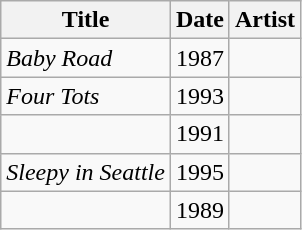<table class="wikitable sortable">
<tr>
<th>Title</th>
<th>Date</th>
<th>Artist</th>
</tr>
<tr>
<td><em>Baby Road</em></td>
<td>1987</td>
<td></td>
</tr>
<tr>
<td><em>Four Tots</em></td>
<td>1993</td>
<td></td>
</tr>
<tr>
<td></td>
<td>1991</td>
<td></td>
</tr>
<tr>
<td><em>Sleepy in Seattle</em></td>
<td>1995</td>
<td></td>
</tr>
<tr>
<td></td>
<td>1989</td>
<td></td>
</tr>
</table>
